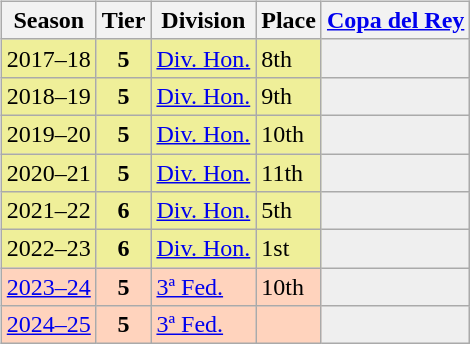<table>
<tr>
<td valign="top" width=0%><br><table class="wikitable">
<tr style="background:#f0f6fa;">
<th>Season</th>
<th>Tier</th>
<th>Division</th>
<th>Place</th>
<th><a href='#'>Copa del Rey</a></th>
</tr>
<tr>
<td style="background:#EFEF99;">2017–18</td>
<th style="background:#EFEF99;">5</th>
<td style="background:#EFEF99;"><a href='#'>Div. Hon.</a></td>
<td style="background:#EFEF99;">8th</td>
<th style="background:#EFEFEF;"></th>
</tr>
<tr>
<td style="background:#EFEF99;">2018–19</td>
<th style="background:#EFEF99;">5</th>
<td style="background:#EFEF99;"><a href='#'>Div. Hon.</a></td>
<td style="background:#EFEF99;">9th</td>
<th style="background:#EFEFEF;"></th>
</tr>
<tr>
<td style="background:#EFEF99;">2019–20</td>
<th style="background:#EFEF99;">5</th>
<td style="background:#EFEF99;"><a href='#'>Div. Hon.</a></td>
<td style="background:#EFEF99;">10th</td>
<th style="background:#EFEFEF;"></th>
</tr>
<tr>
<td style="background:#EFEF99;">2020–21</td>
<th style="background:#EFEF99;">5</th>
<td style="background:#EFEF99;"><a href='#'>Div. Hon.</a></td>
<td style="background:#EFEF99;">11th</td>
<th style="background:#EFEFEF;"></th>
</tr>
<tr>
<td style="background:#EFEF99;">2021–22</td>
<th style="background:#EFEF99;">6</th>
<td style="background:#EFEF99;"><a href='#'>Div. Hon.</a></td>
<td style="background:#EFEF99;">5th</td>
<th style="background:#EFEFEF;"></th>
</tr>
<tr>
<td style="background:#EFEF99;">2022–23</td>
<th style="background:#EFEF99;">6</th>
<td style="background:#EFEF99;"><a href='#'>Div. Hon.</a></td>
<td style="background:#EFEF99;">1st</td>
<th style="background:#EFEFEF;"></th>
</tr>
<tr>
<td style="background:#FFD3BD;"><a href='#'>2023–24</a></td>
<th style="background:#FFD3BD;">5</th>
<td style="background:#FFD3BD;"><a href='#'>3ª Fed.</a></td>
<td style="background:#FFD3BD;">10th</td>
<th style="background:#EFEFEF;"></th>
</tr>
<tr>
<td style="background:#FFD3BD;"><a href='#'>2024–25</a></td>
<th style="background:#FFD3BD;">5</th>
<td style="background:#FFD3BD;"><a href='#'>3ª Fed.</a></td>
<td style="background:#FFD3BD;"></td>
<th style="background:#EFEFEF;"></th>
</tr>
</table>
</td>
</tr>
</table>
